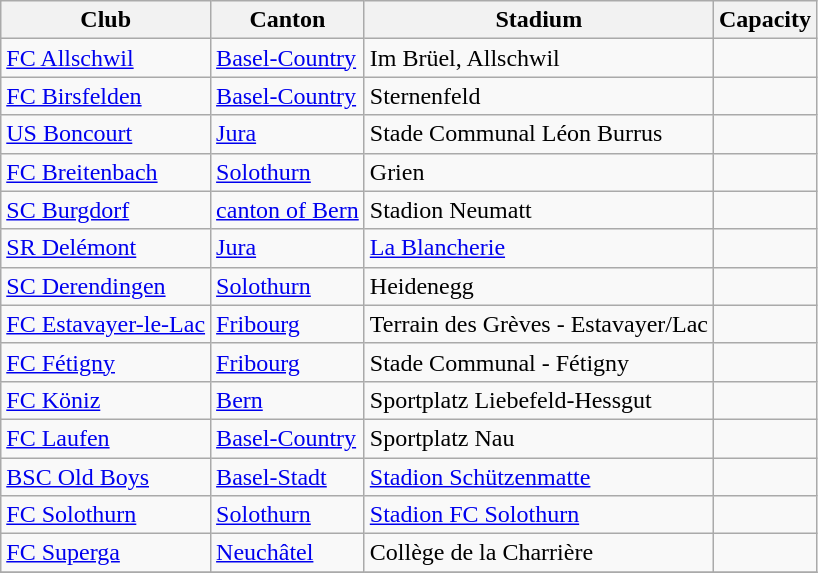<table class="wikitable">
<tr>
<th>Club</th>
<th>Canton</th>
<th>Stadium</th>
<th>Capacity</th>
</tr>
<tr>
<td><a href='#'>FC Allschwil</a></td>
<td><a href='#'>Basel-Country</a></td>
<td>Im Brüel, Allschwil</td>
<td></td>
</tr>
<tr>
<td><a href='#'>FC Birsfelden</a></td>
<td><a href='#'>Basel-Country</a></td>
<td>Sternenfeld</td>
<td></td>
</tr>
<tr>
<td><a href='#'>US Boncourt</a></td>
<td><a href='#'>Jura</a></td>
<td>Stade Communal Léon Burrus</td>
<td></td>
</tr>
<tr>
<td><a href='#'>FC Breitenbach</a></td>
<td><a href='#'>Solothurn</a></td>
<td>Grien</td>
<td></td>
</tr>
<tr>
<td><a href='#'>SC Burgdorf</a></td>
<td><a href='#'>canton of Bern</a></td>
<td>Stadion Neumatt</td>
<td></td>
</tr>
<tr>
<td><a href='#'>SR Delémont</a></td>
<td><a href='#'>Jura</a></td>
<td><a href='#'>La Blancherie</a></td>
<td></td>
</tr>
<tr>
<td><a href='#'>SC Derendingen</a></td>
<td><a href='#'>Solothurn</a></td>
<td>Heidenegg</td>
<td></td>
</tr>
<tr>
<td><a href='#'>FC Estavayer-le-Lac</a></td>
<td><a href='#'>Fribourg</a></td>
<td>Terrain des Grèves - Estavayer/Lac</td>
<td></td>
</tr>
<tr>
<td><a href='#'>FC Fétigny</a></td>
<td><a href='#'>Fribourg</a></td>
<td>Stade Communal - Fétigny</td>
<td></td>
</tr>
<tr>
<td><a href='#'>FC Köniz</a></td>
<td><a href='#'>Bern</a></td>
<td>Sportplatz Liebefeld-Hessgut</td>
<td></td>
</tr>
<tr>
<td><a href='#'>FC Laufen</a></td>
<td><a href='#'>Basel-Country</a></td>
<td>Sportplatz Nau</td>
<td></td>
</tr>
<tr>
<td><a href='#'>BSC Old Boys</a></td>
<td><a href='#'>Basel-Stadt</a></td>
<td><a href='#'>Stadion Schützenmatte</a></td>
<td></td>
</tr>
<tr>
<td><a href='#'>FC Solothurn</a></td>
<td><a href='#'>Solothurn</a></td>
<td><a href='#'>Stadion FC Solothurn</a></td>
<td></td>
</tr>
<tr>
<td><a href='#'>FC Superga</a></td>
<td><a href='#'>Neuchâtel</a></td>
<td>Collège de la Charrière</td>
<td></td>
</tr>
<tr>
</tr>
</table>
